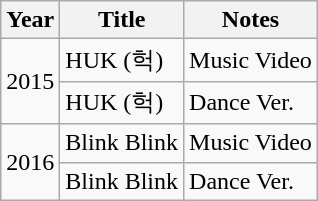<table class="wikitable">
<tr>
<th>Year</th>
<th>Title</th>
<th>Notes</th>
</tr>
<tr>
<td rowspan=2>2015</td>
<td>HUK (헉)</td>
<td>Music Video</td>
</tr>
<tr>
<td>HUK (헉)</td>
<td>Dance Ver.</td>
</tr>
<tr>
<td rowspan=2>2016</td>
<td>Blink Blink</td>
<td>Music Video</td>
</tr>
<tr>
<td>Blink Blink</td>
<td>Dance Ver.</td>
</tr>
</table>
